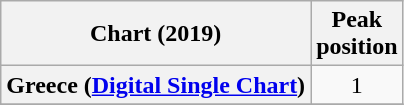<table class="wikitable plainrowheaders" style="text-align:center">
<tr>
<th scope="col">Chart (2019)</th>
<th scope="col">Peak<br>position</th>
</tr>
<tr>
<th scope="row">Greece (<a href='#'>Digital Single Chart</a>)</th>
<td>1</td>
</tr>
<tr>
</tr>
</table>
